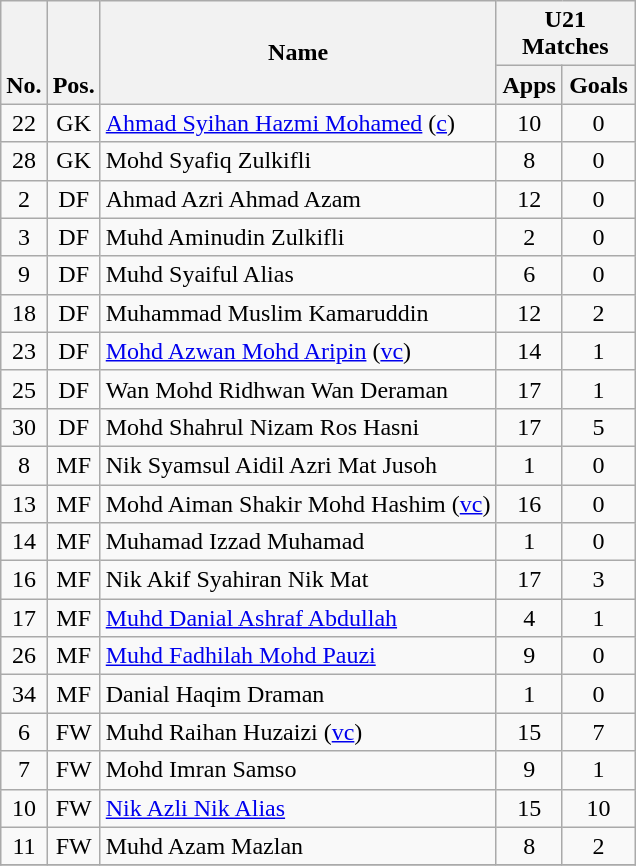<table class="wikitable" style="text-align:center">
<tr>
<th rowspan="2" valign="bottom">No.</th>
<th rowspan="2" valign="bottom">Pos.</th>
<th rowspan="2">Name</th>
<th colspan="2" width="85">U21 Matches</th>
</tr>
<tr>
<th>Apps</th>
<th>Goals</th>
</tr>
<tr>
<td>22</td>
<td>GK</td>
<td align="left"><a href='#'>Ahmad Syihan Hazmi Mohamed</a> (<a href='#'>c</a>)</td>
<td>10</td>
<td>0</td>
</tr>
<tr>
<td>28</td>
<td>GK</td>
<td align="left">Mohd Syafiq Zulkifli</td>
<td>8</td>
<td>0</td>
</tr>
<tr>
<td>2</td>
<td>DF</td>
<td align="left">Ahmad Azri Ahmad Azam</td>
<td>12</td>
<td>0</td>
</tr>
<tr>
<td>3</td>
<td>DF</td>
<td align="left">Muhd Aminudin Zulkifli</td>
<td>2</td>
<td>0</td>
</tr>
<tr>
<td>9</td>
<td>DF</td>
<td align="left">Muhd Syaiful Alias</td>
<td>6</td>
<td>0</td>
</tr>
<tr>
<td>18</td>
<td>DF</td>
<td align="left">Muhammad Muslim Kamaruddin</td>
<td>12</td>
<td>2</td>
</tr>
<tr>
<td>23</td>
<td>DF</td>
<td align="left"><a href='#'>Mohd Azwan Mohd Aripin</a> (<a href='#'>vc</a>)</td>
<td>14</td>
<td>1</td>
</tr>
<tr>
<td>25</td>
<td>DF</td>
<td align="left">Wan Mohd Ridhwan Wan Deraman</td>
<td>17</td>
<td>1</td>
</tr>
<tr>
<td>30</td>
<td>DF</td>
<td align="left">Mohd Shahrul Nizam Ros Hasni</td>
<td>17</td>
<td>5</td>
</tr>
<tr>
<td>8</td>
<td>MF</td>
<td align="left">Nik Syamsul Aidil Azri Mat Jusoh</td>
<td>1</td>
<td>0</td>
</tr>
<tr>
<td>13</td>
<td>MF</td>
<td align="left">Mohd Aiman Shakir Mohd Hashim (<a href='#'>vc</a>)</td>
<td>16</td>
<td>0</td>
</tr>
<tr>
<td>14</td>
<td>MF</td>
<td align="left">Muhamad Izzad Muhamad</td>
<td>1</td>
<td>0</td>
</tr>
<tr>
<td>16</td>
<td>MF</td>
<td align="left">Nik Akif Syahiran Nik Mat</td>
<td>17</td>
<td>3</td>
</tr>
<tr>
<td>17</td>
<td>MF</td>
<td align="left"><a href='#'>Muhd Danial Ashraf Abdullah</a></td>
<td>4</td>
<td>1</td>
</tr>
<tr>
<td>26</td>
<td>MF</td>
<td align="left"><a href='#'>Muhd Fadhilah Mohd Pauzi</a></td>
<td>9</td>
<td>0</td>
</tr>
<tr>
<td>34</td>
<td>MF</td>
<td align="left">Danial Haqim Draman</td>
<td>1</td>
<td>0</td>
</tr>
<tr>
<td>6</td>
<td>FW</td>
<td align="left">Muhd Raihan Huzaizi (<a href='#'>vc</a>)</td>
<td>15</td>
<td>7</td>
</tr>
<tr>
<td>7</td>
<td>FW</td>
<td align="left">Mohd Imran Samso</td>
<td>9</td>
<td>1</td>
</tr>
<tr>
<td>10</td>
<td>FW</td>
<td align="left"><a href='#'>Nik Azli Nik Alias</a></td>
<td>15</td>
<td>10</td>
</tr>
<tr>
<td>11</td>
<td>FW</td>
<td align="left">Muhd Azam Mazlan</td>
<td>8</td>
<td>2</td>
</tr>
<tr>
</tr>
</table>
